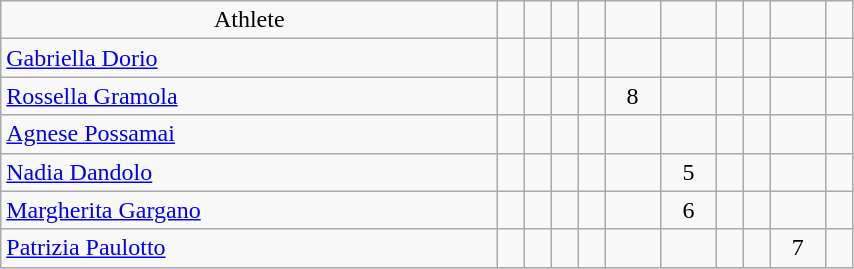<table class="wikitable" style="text-align: center; font-size:100%" width=45%">
<tr>
<td>Athlete</td>
<td></td>
<td></td>
<td></td>
<td></td>
<td></td>
<td></td>
<td></td>
<td></td>
<td></td>
<td></td>
</tr>
<tr>
<td align=left><a href='#'>Gabriella Dorio</a></td>
<td></td>
<td></td>
<td></td>
<td></td>
<td></td>
<td></td>
<td></td>
<td></td>
<td></td>
<td></td>
</tr>
<tr>
<td align=left><a href='#'>Rossella Gramola</a></td>
<td></td>
<td></td>
<td></td>
<td></td>
<td>8</td>
<td></td>
<td></td>
<td></td>
<td></td>
<td></td>
</tr>
<tr>
<td align=left><a href='#'>Agnese Possamai</a></td>
<td></td>
<td></td>
<td></td>
<td></td>
<td></td>
<td></td>
<td></td>
<td></td>
<td></td>
<td></td>
</tr>
<tr>
<td align=left><a href='#'>Nadia Dandolo</a></td>
<td></td>
<td></td>
<td></td>
<td></td>
<td></td>
<td>5</td>
<td></td>
<td></td>
<td></td>
<td></td>
</tr>
<tr>
<td align=left><a href='#'>Margherita Gargano</a></td>
<td></td>
<td></td>
<td></td>
<td></td>
<td></td>
<td>6</td>
<td></td>
<td></td>
<td></td>
<td></td>
</tr>
<tr>
<td align=left><a href='#'>Patrizia Paulotto</a></td>
<td></td>
<td></td>
<td></td>
<td></td>
<td></td>
<td></td>
<td></td>
<td></td>
<td>7</td>
<td></td>
</tr>
</table>
